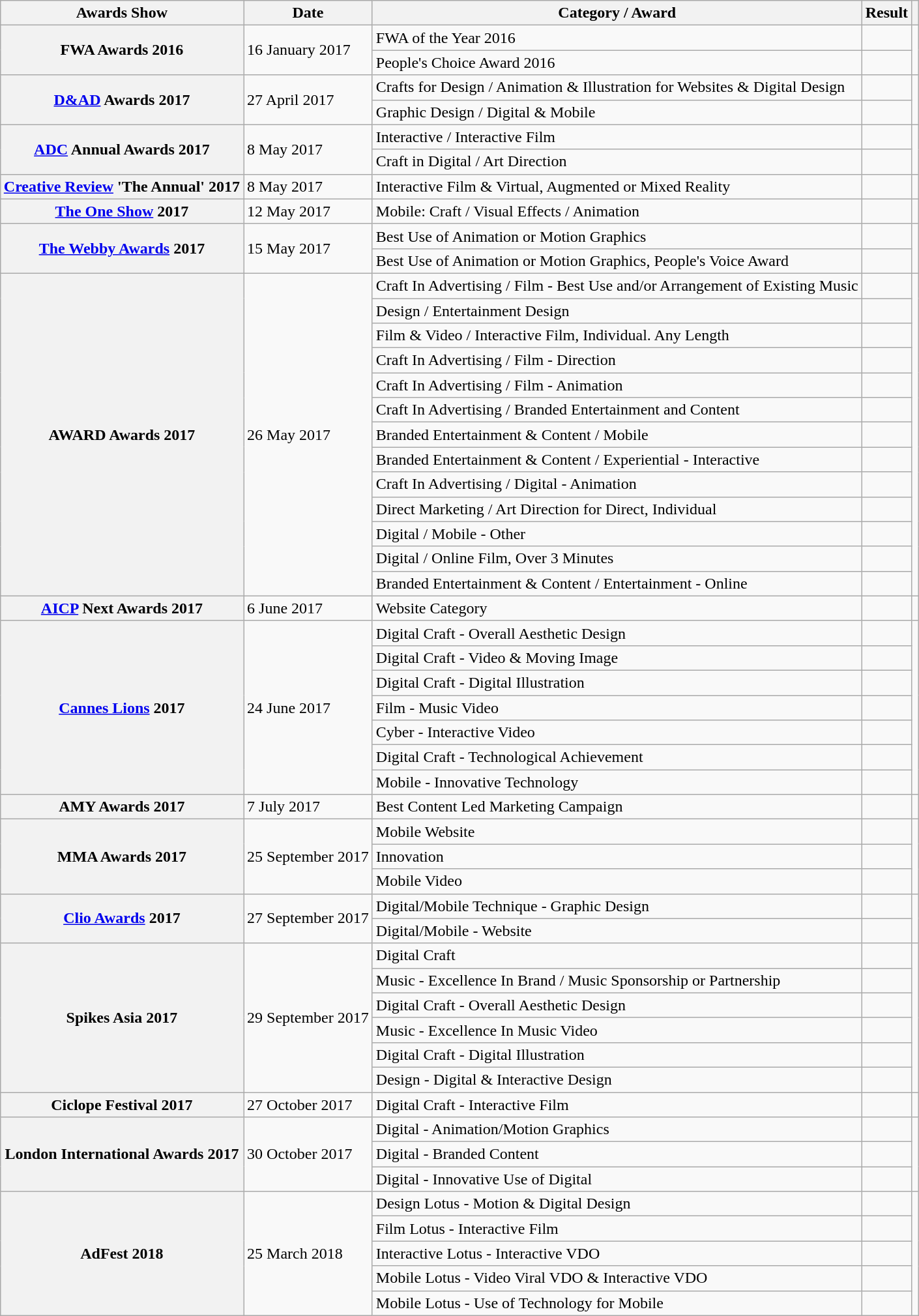<table class="wikitable plainrowheaders sortable" style="margin-left: auto; margin-right: auto; border: none;">
<tr>
<th scope="col">Awards Show</th>
<th scope="col">Date</th>
<th scope="col">Category / Award</th>
<th scope="col">Result</th>
<th scope="col" class="unsortable"></th>
</tr>
<tr>
<th rowspan="2" scope="row">FWA Awards 2016</th>
<td rowspan="2">16 January 2017</td>
<td>FWA of the Year 2016</td>
<td></td>
<td rowspan="2" style="text-align:center;"><br><br></td>
</tr>
<tr>
<td>People's Choice Award 2016</td>
<td></td>
</tr>
<tr>
<th rowspan="2" scope="row"><a href='#'>D&AD</a> Awards 2017</th>
<td rowspan="2">27 April 2017</td>
<td>Crafts for Design / Animation & Illustration for Websites & Digital Design</td>
<td></td>
<td rowspan="2" style="text-align:center;"><br><br></td>
</tr>
<tr>
<td>Graphic Design / Digital & Mobile</td>
<td></td>
</tr>
<tr>
<th rowspan="2" scope="row"><a href='#'>ADC</a> Annual Awards 2017</th>
<td rowspan="2">8 May 2017</td>
<td>Interactive / Interactive Film</td>
<td></td>
<td rowspan="2" style="text-align:center;"><br><br></td>
</tr>
<tr>
<td>Craft in Digital / Art Direction</td>
<td></td>
</tr>
<tr>
<th scope="row"><a href='#'>Creative Review</a> 'The Annual' 2017</th>
<td>8 May 2017</td>
<td>Interactive Film & Virtual, Augmented or Mixed Reality</td>
<td></td>
<td style="text-align:center;"></td>
</tr>
<tr>
<th scope="row"><a href='#'>The One Show</a> 2017</th>
<td>12 May 2017</td>
<td>Mobile: Craft / Visual Effects / Animation</td>
<td></td>
<td style="text-align:center;"></td>
</tr>
<tr>
<th rowspan="2" scope="row"><a href='#'>The Webby Awards</a> 2017</th>
<td rowspan="2">15 May 2017</td>
<td>Best Use of Animation or Motion Graphics</td>
<td></td>
<td rowspan="2" style="text-align:center;"><br><br></td>
</tr>
<tr>
<td>Best Use of Animation or Motion Graphics, People's Voice Award</td>
<td></td>
</tr>
<tr>
<th rowspan="13" scope="row">AWARD Awards 2017</th>
<td rowspan="13">26 May 2017</td>
<td>Craft In Advertising / Film - Best Use and/or Arrangement of Existing Music</td>
<td></td>
<td rowspan="13" style="text-align:center;"><br><br></td>
</tr>
<tr>
<td>Design / Entertainment Design</td>
<td></td>
</tr>
<tr>
<td>Film & Video / Interactive Film, Individual. Any Length</td>
<td></td>
</tr>
<tr>
<td>Craft In Advertising / Film - Direction</td>
<td></td>
</tr>
<tr>
<td>Craft In Advertising / Film - Animation</td>
<td></td>
</tr>
<tr>
<td>Craft In Advertising / Branded Entertainment and Content</td>
<td></td>
</tr>
<tr>
<td>Branded Entertainment & Content / Mobile</td>
<td></td>
</tr>
<tr>
<td>Branded Entertainment & Content / Experiential - Interactive</td>
<td></td>
</tr>
<tr>
<td>Craft In Advertising / Digital - Animation</td>
<td></td>
</tr>
<tr>
<td>Direct Marketing / Art Direction for Direct, Individual</td>
<td></td>
</tr>
<tr>
<td>Digital / Mobile - Other</td>
<td></td>
</tr>
<tr>
<td>Digital / Online Film, Over 3 Minutes</td>
<td></td>
</tr>
<tr>
<td>Branded Entertainment & Content / Entertainment - Online</td>
<td></td>
</tr>
<tr>
<th scope="row"><a href='#'>AICP</a> Next Awards 2017</th>
<td>6 June 2017</td>
<td>Website Category</td>
<td></td>
<td style="text-align:center;"></td>
</tr>
<tr>
<th rowspan="7" scope="row"><a href='#'>Cannes Lions</a> 2017</th>
<td rowspan="7">24 June 2017</td>
<td>Digital Craft - Overall Aesthetic Design</td>
<td></td>
<td rowspan="7" style="text-align:center;"><br><br><br>
<br>
<br>
</td>
</tr>
<tr>
<td>Digital Craft - Video & Moving Image</td>
<td></td>
</tr>
<tr>
<td>Digital Craft - Digital Illustration</td>
<td></td>
</tr>
<tr>
<td>Film - Music Video</td>
<td></td>
</tr>
<tr>
<td>Cyber - Interactive Video</td>
<td></td>
</tr>
<tr>
<td>Digital Craft - Technological Achievement</td>
<td></td>
</tr>
<tr>
<td>Mobile - Innovative Technology</td>
<td></td>
</tr>
<tr>
<th scope="row">AMY Awards 2017</th>
<td>7 July 2017</td>
<td>Best Content Led Marketing Campaign</td>
<td></td>
<td style="text-align:center;"></td>
</tr>
<tr>
<th rowspan="3" scope="row">MMA Awards 2017</th>
<td rowspan="3">25 September 2017</td>
<td>Mobile Website</td>
<td></td>
<td rowspan="3" style="text-align:center;"></td>
</tr>
<tr>
<td>Innovation</td>
<td></td>
</tr>
<tr>
<td>Mobile Video</td>
<td></td>
</tr>
<tr>
<th rowspan="2" scope="row"><a href='#'>Clio Awards</a> 2017</th>
<td rowspan="2">27 September 2017</td>
<td>Digital/Mobile Technique - Graphic Design</td>
<td></td>
<td rowspan="2" style="text-align:center;"><br><br></td>
</tr>
<tr>
<td>Digital/Mobile - Website</td>
<td></td>
</tr>
<tr>
<th rowspan="6" scope="row">Spikes Asia 2017</th>
<td rowspan="6">29 September 2017</td>
<td>Digital Craft</td>
<td></td>
<td rowspan="6" style="text-align:center;"><br><br><br>
<br>
<br>
<br>
</td>
</tr>
<tr>
<td>Music - Excellence In Brand / Music Sponsorship or Partnership</td>
<td></td>
</tr>
<tr>
<td>Digital Craft - Overall Aesthetic Design</td>
<td></td>
</tr>
<tr>
<td>Music - Excellence In Music Video</td>
<td></td>
</tr>
<tr>
<td>Digital Craft - Digital Illustration</td>
<td></td>
</tr>
<tr>
<td>Design - Digital & Interactive Design</td>
<td></td>
</tr>
<tr>
<th scope="row">Ciclope Festival 2017</th>
<td>27 October 2017</td>
<td>Digital Craft - Interactive Film</td>
<td></td>
<td style="text-align:center;"></td>
</tr>
<tr>
<th rowspan="3" scope="row">London International Awards 2017</th>
<td rowspan="3">30 October 2017</td>
<td>Digital - Animation/Motion Graphics</td>
<td></td>
<td rowspan="3" style="text-align:center;"></td>
</tr>
<tr>
<td>Digital - Branded Content</td>
<td></td>
</tr>
<tr>
<td>Digital - Innovative Use of Digital</td>
<td></td>
</tr>
<tr>
<th rowspan="5" scope="row">AdFest 2018</th>
<td rowspan="5">25 March 2018</td>
<td>Design Lotus - Motion & Digital Design</td>
<td></td>
<td rowspan="5" style="text-align:center;"></td>
</tr>
<tr>
<td>Film Lotus - Interactive Film</td>
<td></td>
</tr>
<tr>
<td>Interactive Lotus - Interactive VDO</td>
<td></td>
</tr>
<tr>
<td>Mobile Lotus - Video Viral VDO & Interactive VDO</td>
<td></td>
</tr>
<tr>
<td>Mobile Lotus - Use of Technology for Mobile</td>
<td></td>
</tr>
</table>
